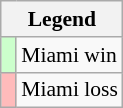<table class="wikitable" style="font-size:90%">
<tr>
<th colspan="2">Legend</th>
</tr>
<tr>
<td bgcolor="#ccffcc"> </td>
<td>Miami win</td>
</tr>
<tr>
<td bgcolor="#ffbbbb"> </td>
<td>Miami loss</td>
</tr>
</table>
